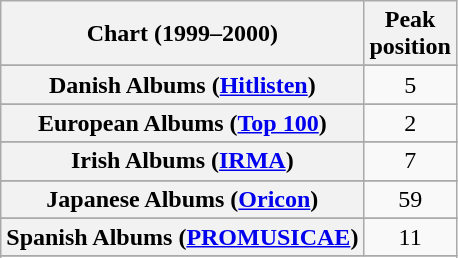<table class="wikitable sortable plainrowheaders" style="text-align:center">
<tr>
<th scope="col">Chart (1999–2000)</th>
<th scope="col">Peak<br>position</th>
</tr>
<tr>
</tr>
<tr>
</tr>
<tr>
</tr>
<tr>
</tr>
<tr>
</tr>
<tr>
<th scope="row">Danish Albums (<a href='#'>Hitlisten</a>)</th>
<td>5</td>
</tr>
<tr>
</tr>
<tr>
<th scope="row">European Albums (<a href='#'>Top 100</a>)</th>
<td>2</td>
</tr>
<tr>
</tr>
<tr>
</tr>
<tr>
</tr>
<tr>
<th scope="row">Irish Albums (<a href='#'>IRMA</a>)</th>
<td>7</td>
</tr>
<tr>
</tr>
<tr>
<th scope="row">Japanese Albums (<a href='#'>Oricon</a>)</th>
<td>59</td>
</tr>
<tr>
</tr>
<tr>
</tr>
<tr>
</tr>
<tr>
<th scope="row">Spanish Albums (<a href='#'>PROMUSICAE</a>)</th>
<td>11</td>
</tr>
<tr>
</tr>
<tr>
</tr>
<tr>
</tr>
<tr>
</tr>
</table>
